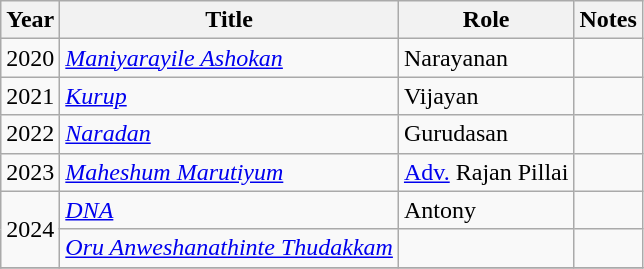<table class="wikitable sortable">
<tr>
<th>Year</th>
<th>Title</th>
<th>Role</th>
<th class="unsortable">Notes</th>
</tr>
<tr>
<td>2020</td>
<td><em><a href='#'>Maniyarayile Ashokan</a></em></td>
<td>Narayanan</td>
<td></td>
</tr>
<tr>
<td>2021</td>
<td><em><a href='#'>Kurup</a></em></td>
<td>Vijayan</td>
<td></td>
</tr>
<tr>
<td>2022</td>
<td><em><a href='#'>Naradan</a></em></td>
<td>Gurudasan</td>
<td></td>
</tr>
<tr>
<td>2023</td>
<td><em><a href='#'>Maheshum Marutiyum</a></em></td>
<td><a href='#'>Adv.</a> Rajan Pillai</td>
<td></td>
</tr>
<tr>
<td rowspan=2>2024</td>
<td><em><a href='#'>DNA</a></em></td>
<td>Antony</td>
<td></td>
</tr>
<tr>
<td><em><a href='#'>Oru Anweshanathinte Thudakkam</a></em></td>
<td></td>
<td></td>
</tr>
<tr>
</tr>
</table>
